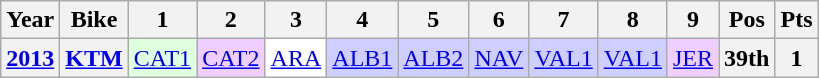<table class="wikitable" style="text-align:center">
<tr>
<th>Year</th>
<th>Bike</th>
<th>1</th>
<th>2</th>
<th>3</th>
<th>4</th>
<th>5</th>
<th>6</th>
<th>7</th>
<th>8</th>
<th>9</th>
<th>Pos</th>
<th>Pts</th>
</tr>
<tr>
<th align="left"><a href='#'>2013</a></th>
<th align="left"><a href='#'>KTM</a></th>
<td style="background:#dfffdf;"><a href='#'>CAT1</a><br></td>
<td style="background:#efcfff;"><a href='#'>CAT2</a><br></td>
<td style="background:#ffffff;"><a href='#'>ARA</a><br></td>
<td style="background:#cfcfff;"><a href='#'>ALB1</a><br></td>
<td style="background:#cfcfff;"><a href='#'>ALB2</a><br></td>
<td style="background:#cfcfff;"><a href='#'>NAV</a><br></td>
<td style="background:#cfcfff;"><a href='#'>VAL1</a><br></td>
<td style="background:#cfcfff;"><a href='#'>VAL1</a><br></td>
<td style="background:#efcfff;"><a href='#'>JER</a><br></td>
<th style="background:#;">39th</th>
<th style="background:#;">1</th>
</tr>
</table>
